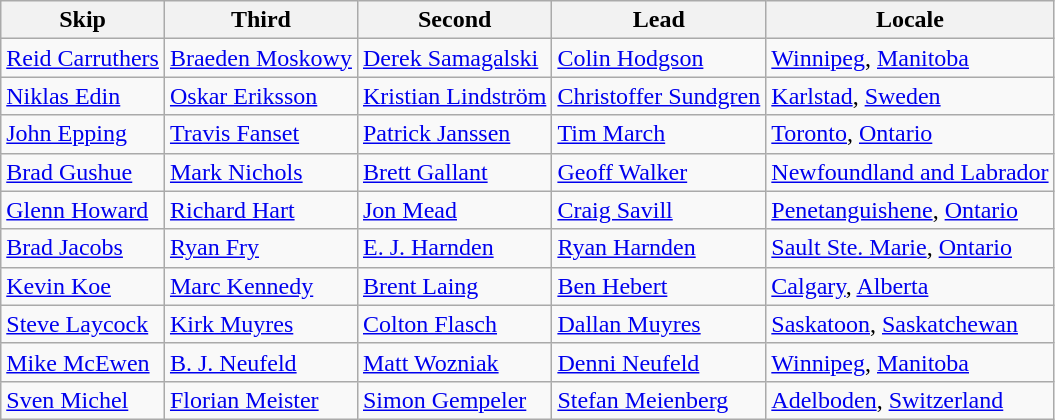<table class=wikitable>
<tr>
<th>Skip</th>
<th>Third</th>
<th>Second</th>
<th>Lead</th>
<th>Locale</th>
</tr>
<tr>
<td><a href='#'>Reid Carruthers</a></td>
<td><a href='#'>Braeden Moskowy</a></td>
<td><a href='#'>Derek Samagalski</a></td>
<td><a href='#'>Colin Hodgson</a></td>
<td> <a href='#'>Winnipeg</a>, <a href='#'>Manitoba</a></td>
</tr>
<tr>
<td><a href='#'>Niklas Edin</a></td>
<td><a href='#'>Oskar Eriksson</a></td>
<td><a href='#'>Kristian Lindström</a></td>
<td><a href='#'>Christoffer Sundgren</a></td>
<td> <a href='#'>Karlstad</a>, <a href='#'>Sweden</a></td>
</tr>
<tr>
<td><a href='#'>John Epping</a></td>
<td><a href='#'>Travis Fanset</a></td>
<td><a href='#'>Patrick Janssen</a></td>
<td><a href='#'>Tim March</a></td>
<td> <a href='#'>Toronto</a>, <a href='#'>Ontario</a></td>
</tr>
<tr>
<td><a href='#'>Brad Gushue</a></td>
<td><a href='#'>Mark Nichols</a></td>
<td><a href='#'>Brett Gallant</a></td>
<td><a href='#'>Geoff Walker</a></td>
<td> <a href='#'>Newfoundland and Labrador</a></td>
</tr>
<tr>
<td><a href='#'>Glenn Howard</a></td>
<td><a href='#'>Richard Hart</a></td>
<td><a href='#'>Jon Mead</a></td>
<td><a href='#'>Craig Savill</a></td>
<td> <a href='#'>Penetanguishene</a>, <a href='#'>Ontario</a></td>
</tr>
<tr>
<td><a href='#'>Brad Jacobs</a></td>
<td><a href='#'>Ryan Fry</a></td>
<td><a href='#'>E. J. Harnden</a></td>
<td><a href='#'>Ryan Harnden</a></td>
<td> <a href='#'>Sault Ste. Marie</a>, <a href='#'>Ontario</a></td>
</tr>
<tr>
<td><a href='#'>Kevin Koe</a></td>
<td><a href='#'>Marc Kennedy</a></td>
<td><a href='#'>Brent Laing</a></td>
<td><a href='#'>Ben Hebert</a></td>
<td> <a href='#'>Calgary</a>, <a href='#'>Alberta</a></td>
</tr>
<tr>
<td><a href='#'>Steve Laycock</a></td>
<td><a href='#'>Kirk Muyres</a></td>
<td><a href='#'>Colton Flasch</a></td>
<td><a href='#'>Dallan Muyres</a></td>
<td> <a href='#'>Saskatoon</a>, <a href='#'>Saskatchewan</a></td>
</tr>
<tr>
<td><a href='#'>Mike McEwen</a></td>
<td><a href='#'>B. J. Neufeld</a></td>
<td><a href='#'>Matt Wozniak</a></td>
<td><a href='#'>Denni Neufeld</a></td>
<td> <a href='#'>Winnipeg</a>, <a href='#'>Manitoba</a></td>
</tr>
<tr>
<td><a href='#'>Sven Michel</a></td>
<td><a href='#'>Florian Meister</a></td>
<td><a href='#'>Simon Gempeler</a></td>
<td><a href='#'>Stefan Meienberg</a></td>
<td> <a href='#'>Adelboden</a>, <a href='#'>Switzerland</a></td>
</tr>
</table>
